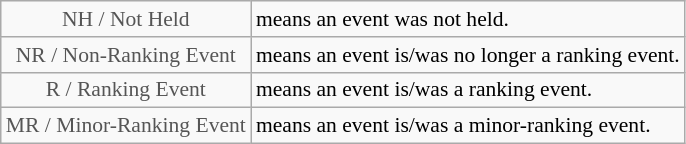<table class="wikitable" style="font-size:90%">
<tr>
<td style="text-align:center; color:#555555;" colspan="4">NH / Not Held</td>
<td>means an event was not held.</td>
</tr>
<tr>
<td style="text-align:center; color:#555555;" colspan="4">NR / Non-Ranking Event</td>
<td>means an event is/was no longer a ranking event.</td>
</tr>
<tr>
<td style="text-align:center; color:#555555;" colspan="4">R / Ranking Event</td>
<td>means an event is/was a ranking event.</td>
</tr>
<tr>
<td style="text-align:center; color:#555555;" colspan="4">MR / Minor-Ranking Event</td>
<td>means an event is/was a minor-ranking event.</td>
</tr>
</table>
